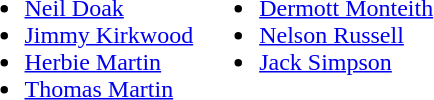<table>
<tr style="vertical-align:top">
<td><br><ul><li><a href='#'>Neil Doak</a></li><li><a href='#'>Jimmy Kirkwood</a></li><li><a href='#'>Herbie Martin</a></li><li><a href='#'>Thomas Martin</a></li></ul></td>
<td><br><ul><li><a href='#'>Dermott Monteith</a></li><li><a href='#'>Nelson Russell</a></li><li><a href='#'>Jack Simpson</a></li></ul></td>
</tr>
</table>
